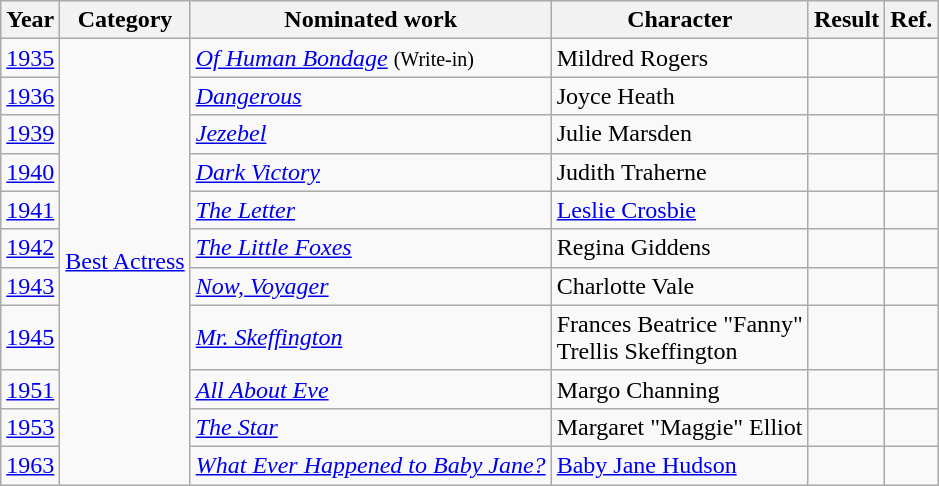<table class="wikitable">
<tr>
<th>Year</th>
<th>Category</th>
<th>Nominated work</th>
<th>Character</th>
<th>Result</th>
<th>Ref.</th>
</tr>
<tr>
<td style="text-align:center;"><a href='#'>1935</a></td>
<td rowspan="11"><a href='#'>Best Actress</a></td>
<td><em><a href='#'>Of Human Bondage</a></em> <small>(Write-in)</small></td>
<td>Mildred Rogers</td>
<td></td>
<td style="text-align:center;"></td>
</tr>
<tr>
<td style="text-align:center;"><a href='#'>1936</a></td>
<td><em><a href='#'>Dangerous</a></em></td>
<td>Joyce Heath</td>
<td></td>
<td style="text-align:center;"></td>
</tr>
<tr>
<td style="text-align:center;"><a href='#'>1939</a></td>
<td><em><a href='#'>Jezebel</a></em></td>
<td>Julie Marsden</td>
<td></td>
<td style="text-align:center;"></td>
</tr>
<tr>
<td style="text-align:center;"><a href='#'>1940</a></td>
<td><em><a href='#'>Dark Victory</a></em></td>
<td>Judith Traherne</td>
<td></td>
<td style="text-align:center;"></td>
</tr>
<tr>
<td style="text-align:center;"><a href='#'>1941</a></td>
<td><em><a href='#'>The Letter</a></em></td>
<td><a href='#'>Leslie Crosbie</a></td>
<td></td>
<td style="text-align:center;"></td>
</tr>
<tr>
<td style="text-align:center;"><a href='#'>1942</a></td>
<td><em><a href='#'>The Little Foxes</a></em></td>
<td>Regina Giddens</td>
<td></td>
<td style="text-align:center;"></td>
</tr>
<tr>
<td style="text-align:center;"><a href='#'>1943</a></td>
<td><em><a href='#'>Now, Voyager</a></em></td>
<td>Charlotte Vale</td>
<td></td>
<td style="text-align:center;"></td>
</tr>
<tr>
<td style="text-align:center;"><a href='#'>1945</a></td>
<td><em><a href='#'>Mr. Skeffington</a></em></td>
<td>Frances Beatrice "Fanny"<br>Trellis Skeffington</td>
<td></td>
<td style="text-align:center;"></td>
</tr>
<tr>
<td style="text-align:center;"><a href='#'>1951</a></td>
<td><em><a href='#'>All About Eve</a></em></td>
<td>Margo Channing</td>
<td></td>
<td style="text-align:center;"></td>
</tr>
<tr>
<td style="text-align:center;"><a href='#'>1953</a></td>
<td><em><a href='#'>The Star</a></em></td>
<td>Margaret "Maggie" Elliot</td>
<td></td>
<td style="text-align:center;"></td>
</tr>
<tr>
<td style="text-align:center;"><a href='#'>1963</a></td>
<td><em><a href='#'>What Ever Happened to Baby Jane?</a></em></td>
<td><a href='#'>Baby Jane Hudson</a></td>
<td></td>
<td style="text-align:center;"></td>
</tr>
</table>
